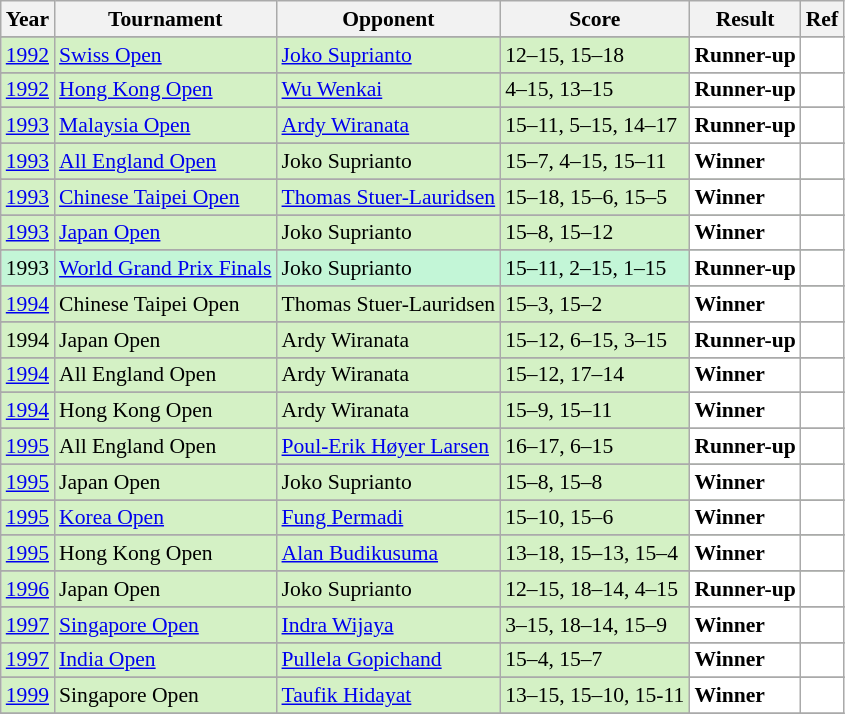<table class="sortable wikitable" style="font-size: 90%;">
<tr>
<th>Year</th>
<th>Tournament</th>
<th>Opponent</th>
<th>Score</th>
<th>Result</th>
<th>Ref</th>
</tr>
<tr>
</tr>
<tr style="background:#D4F1C5">
<td align="center"><a href='#'>1992</a></td>
<td align="left"><a href='#'>Swiss Open</a></td>
<td align="left"> <a href='#'>Joko Suprianto</a></td>
<td align="left">12–15, 15–18</td>
<td style="text-align:left; background:white"> <strong>Runner-up</strong></td>
<td style="text-align:center; background:white"></td>
</tr>
<tr>
</tr>
<tr style="background:#D4F1C5">
<td align="center"><a href='#'>1992</a></td>
<td align="left"><a href='#'>Hong Kong Open</a></td>
<td align="left"> <a href='#'>Wu Wenkai</a></td>
<td align="left">4–15, 13–15</td>
<td style="text-align:left; background:white"> <strong>Runner-up</strong></td>
<td style="text-align:center; background:white"></td>
</tr>
<tr>
</tr>
<tr style="background:#D4F1C5">
<td align="center"><a href='#'>1993</a></td>
<td align="left"><a href='#'>Malaysia Open</a></td>
<td align="left"> <a href='#'>Ardy Wiranata</a></td>
<td align="left">15–11, 5–15, 14–17</td>
<td style="text-align:left; background:white"> <strong>Runner-up</strong></td>
<td style="text-align:center; background:white"></td>
</tr>
<tr>
</tr>
<tr style="background:#D4F1C5">
<td align="center"><a href='#'>1993</a></td>
<td align="left"><a href='#'>All England Open</a></td>
<td align="left"> Joko Suprianto</td>
<td align="left">15–7, 4–15, 15–11</td>
<td style="text-align:left; background:white"> <strong>Winner</strong></td>
<td style="text-align:center; background:white"></td>
</tr>
<tr>
</tr>
<tr style="background:#D4F1C5">
<td align="center"><a href='#'>1993</a></td>
<td align="left"><a href='#'>Chinese Taipei Open</a></td>
<td align="left"> <a href='#'>Thomas Stuer-Lauridsen</a></td>
<td align="left">15–18, 15–6, 15–5</td>
<td style="text-align:left; background:white"> <strong>Winner</strong></td>
<td style="text-align:center; background:white"></td>
</tr>
<tr>
</tr>
<tr style="background:#D4F1C5">
<td align="center"><a href='#'>1993</a></td>
<td align="left"><a href='#'>Japan Open</a></td>
<td align="left"> Joko Suprianto</td>
<td align="left">15–8, 15–12</td>
<td style="text-align:left; background:white"> <strong>Winner</strong></td>
<td style="text-align:center; background:white"></td>
</tr>
<tr>
</tr>
<tr style="background:#C3F6D7">
<td align="center">1993</td>
<td><a href='#'>World Grand Prix Finals</a></td>
<td> Joko Suprianto</td>
<td>15–11, 2–15, 1–15</td>
<td style="text-align:left; background:white"> <strong>Runner-up</strong></td>
<td style="text-align:center; background:white"></td>
</tr>
<tr>
</tr>
<tr style="background:#D4F1C5">
<td align="center"><a href='#'>1994</a></td>
<td align="left">Chinese Taipei Open</td>
<td align="left"> Thomas Stuer-Lauridsen</td>
<td align="left">15–3, 15–2</td>
<td style="text-align:left; background:white"> <strong>Winner</strong></td>
<td style="text-align:center; background:white"></td>
</tr>
<tr>
</tr>
<tr style="background:#D4F1C5">
<td align="center">1994</td>
<td>Japan Open</td>
<td> Ardy Wiranata</td>
<td>15–12, 6–15, 3–15</td>
<td style="text-align:left; background:white"> <strong>Runner-up</strong></td>
<td style="text-align:center; background:white"></td>
</tr>
<tr>
</tr>
<tr style="background:#D4F1C5">
<td align="center"><a href='#'>1994</a></td>
<td align="left">All England Open</td>
<td align="left"> Ardy Wiranata</td>
<td align="left">15–12, 17–14</td>
<td style="text-align:left; background:white"> <strong>Winner</strong></td>
<td style="text-align:center; background:white"></td>
</tr>
<tr>
</tr>
<tr style="background:#D4F1C5">
<td align="center"><a href='#'>1994</a></td>
<td align="left">Hong Kong Open</td>
<td align="left"> Ardy Wiranata</td>
<td align="left">15–9, 15–11</td>
<td style="text-align:left; background:white"> <strong>Winner</strong></td>
<td style="text-align:center; background:white"></td>
</tr>
<tr>
</tr>
<tr style="background:#D4F1C5">
<td align="center"><a href='#'>1995</a></td>
<td align="left">All England Open</td>
<td align="left"> <a href='#'>Poul-Erik Høyer Larsen</a></td>
<td align="left">16–17, 6–15</td>
<td style="text-align:left; background:white"> <strong>Runner-up</strong></td>
<td style="text-align:center; background:white"></td>
</tr>
<tr>
</tr>
<tr style="background:#D4F1C5">
<td align="center"><a href='#'>1995</a></td>
<td align="left">Japan Open</td>
<td align="left"> Joko Suprianto</td>
<td align="left">15–8, 15–8</td>
<td style="text-align:left; background:white"> <strong>Winner</strong></td>
<td style="text-align:center; background:white"></td>
</tr>
<tr>
</tr>
<tr style="background:#D4F1C5">
<td align="center"><a href='#'>1995</a></td>
<td align="left"><a href='#'>Korea Open</a></td>
<td align="left"> <a href='#'>Fung Permadi</a></td>
<td align="left">15–10, 15–6</td>
<td style="text-align:left; background:white"> <strong>Winner</strong></td>
<td style="text-align:center; background:white"></td>
</tr>
<tr>
</tr>
<tr style="background:#D4F1C5">
<td align="center"><a href='#'>1995</a></td>
<td align="left">Hong Kong Open</td>
<td align="left"> <a href='#'>Alan Budikusuma</a></td>
<td align="left">13–18, 15–13, 15–4</td>
<td style="text-align:left; background:white"> <strong>Winner</strong></td>
<td style="text-align:center; background:white"></td>
</tr>
<tr>
</tr>
<tr style="background:#D4F1C5">
<td align="center"><a href='#'>1996</a></td>
<td align="left">Japan Open</td>
<td align="left"> Joko Suprianto</td>
<td align="left">12–15, 18–14, 4–15</td>
<td style="text-align:left; background:white"> <strong>Runner-up</strong></td>
<td style="text-align:center; background:white"></td>
</tr>
<tr>
</tr>
<tr style="background:#D4F1C5">
<td align="center"><a href='#'>1997</a></td>
<td align="left"><a href='#'>Singapore Open</a></td>
<td align="left"> <a href='#'>Indra Wijaya</a></td>
<td align="left">3–15, 18–14, 15–9</td>
<td style="text-align:left; background:white"> <strong>Winner</strong></td>
<td style="text-align:center; background:white"></td>
</tr>
<tr>
</tr>
<tr style="background:#D4F1C5">
<td align="center"><a href='#'>1997</a></td>
<td align="left"><a href='#'>India Open</a></td>
<td align="left"> <a href='#'>Pullela Gopichand</a></td>
<td align="left">15–4, 15–7</td>
<td style="text-align:left; background:white"> <strong>Winner</strong></td>
<td style="text-align:center; background:white"></td>
</tr>
<tr>
</tr>
<tr style="background:#D4F1C5">
<td align="center"><a href='#'>1999</a></td>
<td align="left">Singapore Open</td>
<td align="left"> <a href='#'>Taufik Hidayat</a></td>
<td align="left">13–15, 15–10, 15-11</td>
<td style="text-align:left; background:white"> <strong>Winner</strong></td>
<td style="text-align:center; background:white"></td>
</tr>
<tr>
</tr>
</table>
